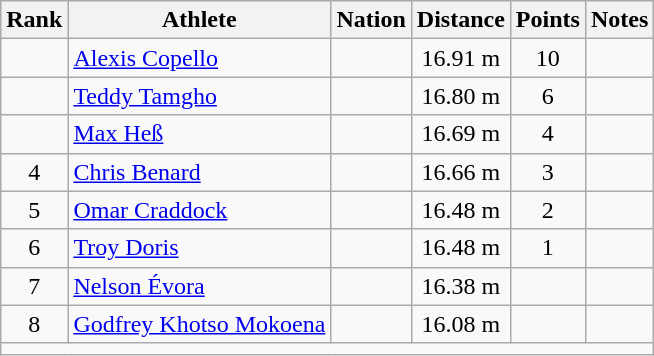<table class="wikitable sortable" style="text-align:center;">
<tr>
<th scope="col" style="width: 10px;">Rank</th>
<th scope="col">Athlete</th>
<th scope="col">Nation</th>
<th scope="col">Distance</th>
<th scope="col">Points</th>
<th scope="col">Notes</th>
</tr>
<tr>
<td></td>
<td align=left><a href='#'>Alexis Copello</a></td>
<td align=left></td>
<td>16.91 m </td>
<td>10</td>
<td></td>
</tr>
<tr>
<td></td>
<td align=left><a href='#'>Teddy Tamgho</a></td>
<td align=left></td>
<td>16.80 m </td>
<td>6</td>
<td></td>
</tr>
<tr>
<td></td>
<td align=left><a href='#'>Max Heß</a></td>
<td align=left></td>
<td>16.69 m </td>
<td>4</td>
<td></td>
</tr>
<tr>
<td>4</td>
<td align=left><a href='#'>Chris Benard</a></td>
<td align=left></td>
<td>16.66 m </td>
<td>3</td>
<td></td>
</tr>
<tr>
<td>5</td>
<td align=left><a href='#'>Omar Craddock</a></td>
<td align=left></td>
<td>16.48 m </td>
<td>2</td>
<td></td>
</tr>
<tr>
<td>6</td>
<td align=left><a href='#'>Troy Doris</a></td>
<td align=left></td>
<td>16.48 m </td>
<td>1</td>
<td></td>
</tr>
<tr>
<td>7</td>
<td align=left><a href='#'>Nelson Évora</a></td>
<td align=left></td>
<td>16.38 m </td>
<td></td>
<td></td>
</tr>
<tr>
<td>8</td>
<td align=left><a href='#'>Godfrey Khotso Mokoena</a></td>
<td align=left></td>
<td>16.08 m </td>
<td></td>
<td></td>
</tr>
<tr class="sortbottom">
<td colspan="6"></td>
</tr>
</table>
